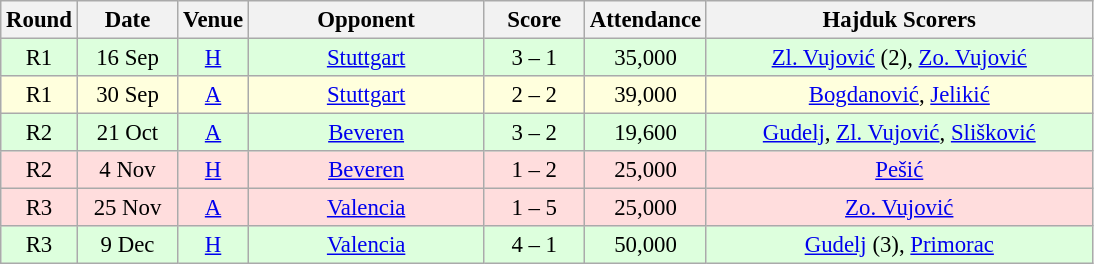<table class="wikitable sortable" style="text-align: center; font-size:95%;">
<tr>
<th width="30">Round</th>
<th width="60">Date</th>
<th width="20">Venue</th>
<th width="150">Opponent</th>
<th width="60">Score</th>
<th width="60">Attendance</th>
<th width="250">Hajduk Scorers</th>
</tr>
<tr bgcolor="#ddffdd">
<td>R1</td>
<td>16 Sep</td>
<td><a href='#'>H</a></td>
<td><a href='#'>Stuttgart</a> </td>
<td>3 – 1</td>
<td>35,000</td>
<td><a href='#'>Zl. Vujović</a> (2), <a href='#'>Zo. Vujović</a></td>
</tr>
<tr bgcolor="#ffffdd">
<td>R1</td>
<td>30 Sep</td>
<td><a href='#'>A</a> </td>
<td><a href='#'>Stuttgart</a> </td>
<td>2 – 2</td>
<td>39,000</td>
<td><a href='#'>Bogdanović</a>, <a href='#'>Jelikić</a></td>
</tr>
<tr bgcolor="#ddffdd">
<td>R2</td>
<td>21 Oct</td>
<td><a href='#'>A</a> </td>
<td><a href='#'>Beveren</a> </td>
<td>3 – 2</td>
<td>19,600</td>
<td><a href='#'>Gudelj</a>, <a href='#'>Zl. Vujović</a>, <a href='#'>Slišković</a></td>
</tr>
<tr bgcolor="#ffdddd">
<td>R2</td>
<td>4 Nov</td>
<td><a href='#'>H</a></td>
<td><a href='#'>Beveren</a> </td>
<td>1 – 2</td>
<td>25,000</td>
<td><a href='#'>Pešić</a></td>
</tr>
<tr bgcolor="#ffdddd">
<td>R3</td>
<td>25 Nov</td>
<td><a href='#'>A</a> </td>
<td><a href='#'>Valencia</a> </td>
<td>1 – 5</td>
<td>25,000</td>
<td><a href='#'>Zo. Vujović</a></td>
</tr>
<tr bgcolor="#ddffdd">
<td>R3</td>
<td>9 Dec</td>
<td><a href='#'>H</a></td>
<td><a href='#'>Valencia</a> </td>
<td>4 – 1</td>
<td>50,000</td>
<td><a href='#'>Gudelj</a> (3), <a href='#'>Primorac</a></td>
</tr>
</table>
